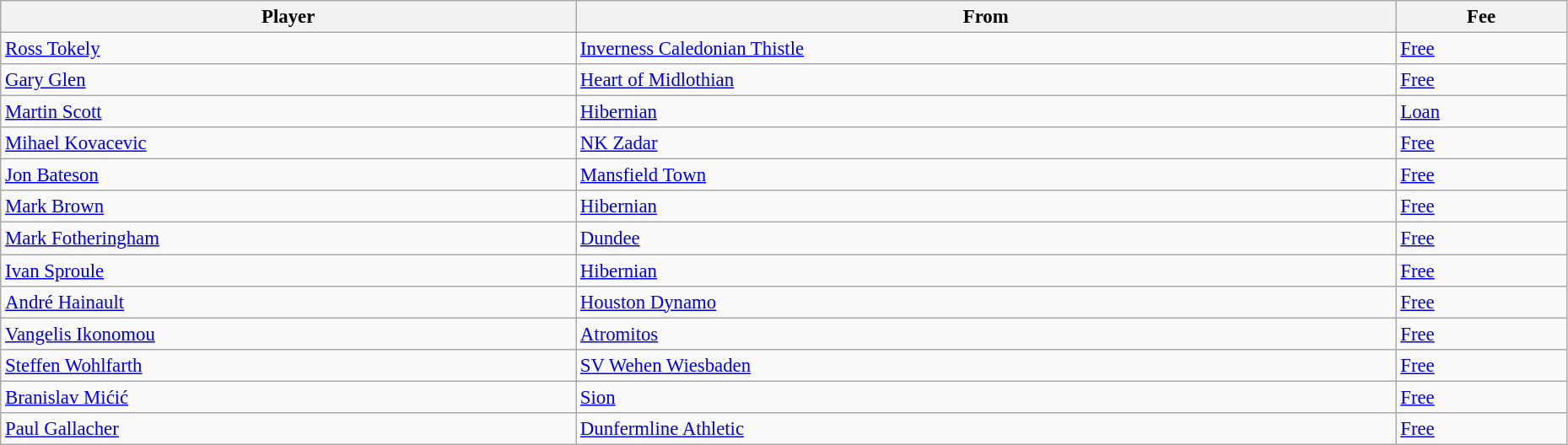<table class="wikitable" style="text-align:center; font-size:95%;width:98%; text-align:left">
<tr>
<th>Player</th>
<th>From</th>
<th>Fee</th>
</tr>
<tr>
<td> <a href='#'>Ross Tokely</a></td>
<td> <a href='#'>Inverness Caledonian Thistle</a></td>
<td><a href='#'>Free</a></td>
</tr>
<tr>
<td> <a href='#'>Gary Glen</a></td>
<td> <a href='#'>Heart of Midlothian</a></td>
<td><a href='#'>Free</a></td>
</tr>
<tr>
<td> <a href='#'>Martin Scott</a></td>
<td> <a href='#'>Hibernian</a></td>
<td><a href='#'>Loan</a></td>
</tr>
<tr>
<td> <a href='#'>Mihael Kovacevic</a></td>
<td> <a href='#'>NK Zadar</a></td>
<td><a href='#'>Free</a></td>
</tr>
<tr>
<td> <a href='#'>Jon Bateson</a></td>
<td> <a href='#'>Mansfield Town</a></td>
<td><a href='#'>Free</a></td>
</tr>
<tr>
<td> <a href='#'>Mark Brown</a></td>
<td> <a href='#'>Hibernian</a></td>
<td><a href='#'>Free</a></td>
</tr>
<tr>
<td> <a href='#'>Mark Fotheringham</a></td>
<td> <a href='#'>Dundee</a></td>
<td><a href='#'>Free</a></td>
</tr>
<tr>
<td> <a href='#'>Ivan Sproule</a></td>
<td> <a href='#'>Hibernian</a></td>
<td><a href='#'>Free</a></td>
</tr>
<tr>
<td> <a href='#'>André Hainault</a></td>
<td> <a href='#'>Houston Dynamo</a></td>
<td><a href='#'>Free</a></td>
</tr>
<tr>
<td> <a href='#'>Vangelis Ikonomou</a></td>
<td> <a href='#'>Atromitos</a></td>
<td><a href='#'>Free</a></td>
</tr>
<tr>
<td> <a href='#'>Steffen Wohlfarth</a></td>
<td> <a href='#'>SV Wehen Wiesbaden</a></td>
<td><a href='#'>Free</a></td>
</tr>
<tr>
<td> <a href='#'>Branislav Mićić</a></td>
<td> <a href='#'>Sion</a></td>
<td><a href='#'>Free</a></td>
</tr>
<tr>
<td> <a href='#'>Paul Gallacher</a></td>
<td> <a href='#'>Dunfermline Athletic</a></td>
<td><a href='#'>Free</a></td>
</tr>
</table>
